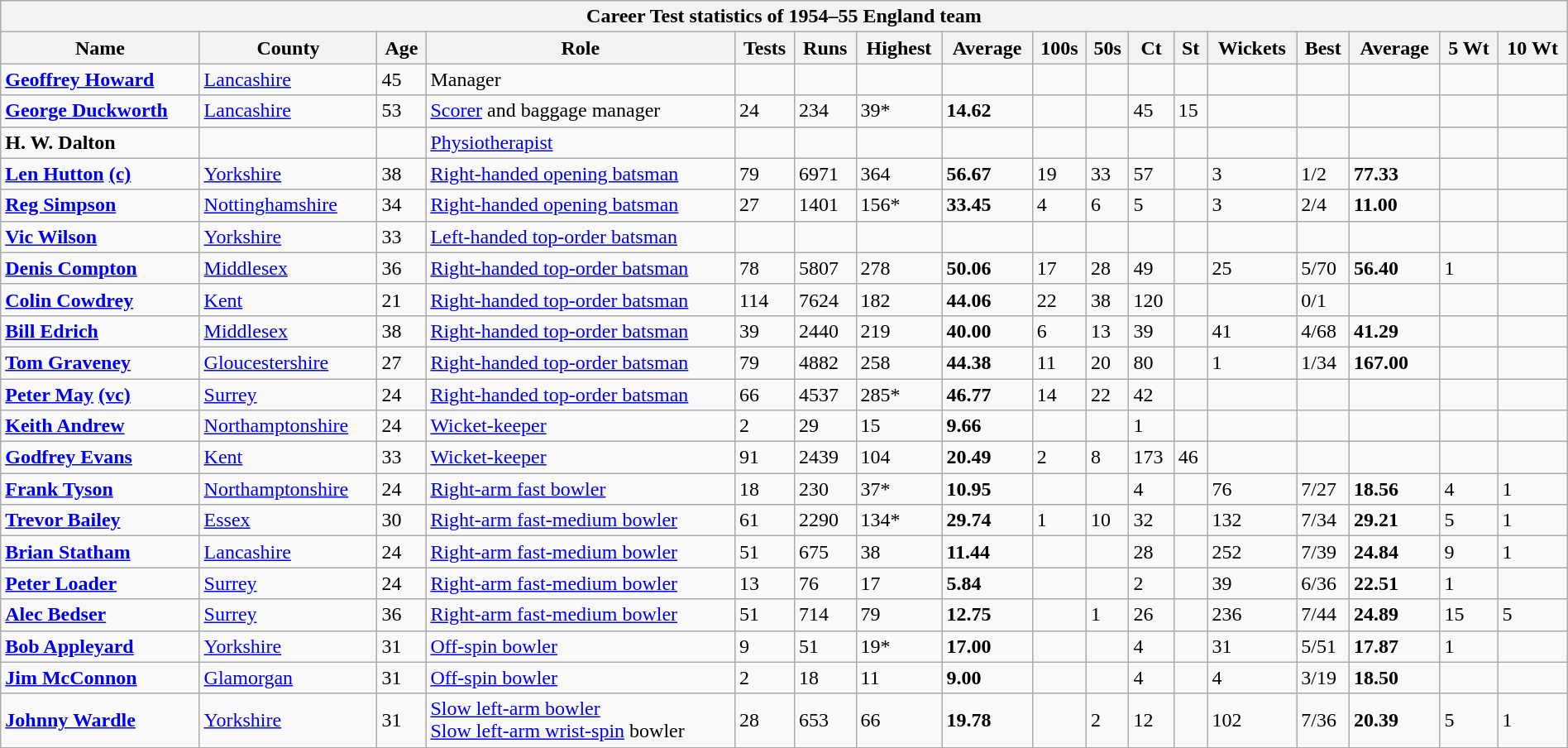<table class="wikitable" style="width:100%;">
<tr>
<th colspan=17>Career Test statistics of 1954–55 England team</th>
</tr>
<tr>
<th>Name</th>
<th>County</th>
<th>Age</th>
<th>Role</th>
<th>Tests</th>
<th>Runs</th>
<th>Highest</th>
<th>Average</th>
<th>100s</th>
<th>50s</th>
<th>Ct</th>
<th>St</th>
<th>Wickets</th>
<th>Best</th>
<th>Average</th>
<th>5 Wt</th>
<th>10 Wt</th>
</tr>
<tr align=left>
<td><strong><a href='#'>Geoffrey Howard</a></strong></td>
<td><a href='#'>Lancashire</a></td>
<td>45</td>
<td>Manager</td>
<td></td>
<td></td>
<td></td>
<td></td>
<td></td>
<td></td>
<td></td>
<td></td>
<td></td>
<td></td>
<td></td>
<td></td>
<td></td>
</tr>
<tr align=left>
<td><strong><a href='#'>George Duckworth</a></strong></td>
<td><a href='#'>Lancashire</a></td>
<td>53</td>
<td><a href='#'>Scorer</a> and baggage manager</td>
<td>24</td>
<td>234</td>
<td>39*</td>
<td><strong>14.62</strong></td>
<td></td>
<td></td>
<td>45</td>
<td>15</td>
<td></td>
<td></td>
<td></td>
<td></td>
<td></td>
</tr>
<tr align=left>
<td><strong>H. W. Dalton</strong></td>
<td></td>
<td></td>
<td><a href='#'>Physiotherapist</a></td>
<td></td>
<td></td>
<td></td>
<td></td>
<td></td>
<td></td>
<td></td>
<td></td>
<td></td>
<td></td>
<td></td>
<td></td>
</tr>
<tr align=left>
<td><strong><a href='#'>Len Hutton</a> <a href='#'>(c)</a></strong></td>
<td><a href='#'>Yorkshire</a></td>
<td>38</td>
<td><a href='#'>Right-handed opening batsman</a></td>
<td>79</td>
<td>6971</td>
<td>364</td>
<td><strong>56.67</strong></td>
<td>19</td>
<td>33</td>
<td>57</td>
<td></td>
<td>3</td>
<td>1/2</td>
<td><strong>77.33</strong></td>
<td></td>
<td></td>
</tr>
<tr align=left>
<td><strong><a href='#'>Reg Simpson</a></strong></td>
<td><a href='#'>Nottinghamshire</a></td>
<td>34</td>
<td><a href='#'>Right-handed opening batsman</a></td>
<td>27</td>
<td>1401</td>
<td>156*</td>
<td><strong>33.45</strong></td>
<td>4</td>
<td>6</td>
<td>5</td>
<td></td>
<td>3</td>
<td>2/4</td>
<td><strong>11.00</strong></td>
<td></td>
<td></td>
</tr>
<tr align=left>
<td><strong><a href='#'>Vic Wilson</a></strong></td>
<td><a href='#'>Yorkshire</a></td>
<td>33</td>
<td><a href='#'>Left-handed top-order batsman</a></td>
<td></td>
<td></td>
<td></td>
<td></td>
<td></td>
<td></td>
<td></td>
<td></td>
<td></td>
<td></td>
<td></td>
<td></td>
<td></td>
</tr>
<tr align=left>
<td><strong><a href='#'>Denis Compton</a></strong></td>
<td><a href='#'>Middlesex</a></td>
<td>36</td>
<td><a href='#'>Right-handed top-order batsman</a></td>
<td>78</td>
<td>5807</td>
<td>278</td>
<td><strong>50.06</strong></td>
<td>17</td>
<td>28</td>
<td>49</td>
<td></td>
<td>25</td>
<td>5/70</td>
<td><strong>56.40</strong></td>
<td>1</td>
<td></td>
</tr>
<tr align=left>
<td><strong><a href='#'>Colin Cowdrey</a></strong></td>
<td><a href='#'>Kent</a></td>
<td>21</td>
<td><a href='#'>Right-handed top-order batsman</a></td>
<td>114</td>
<td>7624</td>
<td>182</td>
<td><strong>44.06</strong></td>
<td>22</td>
<td>38</td>
<td>120</td>
<td></td>
<td></td>
<td>0/1</td>
<td></td>
<td></td>
<td></td>
</tr>
<tr align=left>
<td><strong><a href='#'>Bill Edrich</a></strong></td>
<td><a href='#'>Middlesex</a></td>
<td>38</td>
<td><a href='#'>Right-handed top-order batsman</a></td>
<td>39</td>
<td>2440</td>
<td>219</td>
<td><strong>40.00</strong></td>
<td>6</td>
<td>13</td>
<td>39</td>
<td></td>
<td>41</td>
<td>4/68</td>
<td><strong>41.29</strong></td>
<td></td>
<td></td>
</tr>
<tr align=left>
<td><strong><a href='#'>Tom Graveney</a></strong></td>
<td><a href='#'>Gloucestershire</a></td>
<td>27</td>
<td><a href='#'>Right-handed top-order batsman</a></td>
<td>79</td>
<td>4882</td>
<td>258</td>
<td><strong>44.38</strong></td>
<td>11</td>
<td>20</td>
<td>80</td>
<td></td>
<td>1</td>
<td>1/34</td>
<td><strong>167.00</strong></td>
<td></td>
<td></td>
</tr>
<tr align=left>
<td><strong><a href='#'>Peter May</a> <a href='#'>(vc)</a></strong></td>
<td><a href='#'>Surrey</a></td>
<td>24</td>
<td><a href='#'>Right-handed top-order batsman</a></td>
<td>66</td>
<td>4537</td>
<td>285*</td>
<td><strong>46.77</strong></td>
<td>14</td>
<td>22</td>
<td>42</td>
<td></td>
<td></td>
<td></td>
<td></td>
<td></td>
<td></td>
</tr>
<tr align=left>
<td><strong><a href='#'>Keith Andrew</a></strong></td>
<td><a href='#'>Northamptonshire</a></td>
<td>24</td>
<td><a href='#'>Wicket-keeper</a></td>
<td>2</td>
<td>29</td>
<td>15</td>
<td><strong>9.66</strong></td>
<td></td>
<td></td>
<td>1</td>
<td></td>
<td></td>
<td></td>
<td></td>
<td></td>
<td></td>
</tr>
<tr align=left>
<td><strong><a href='#'>Godfrey Evans</a></strong></td>
<td><a href='#'>Kent</a></td>
<td>33</td>
<td><a href='#'>Wicket-keeper</a></td>
<td>91</td>
<td>2439</td>
<td>104</td>
<td><strong>20.49</strong></td>
<td>2</td>
<td>8</td>
<td>173</td>
<td>46</td>
<td></td>
<td></td>
<td></td>
<td></td>
<td></td>
</tr>
<tr align=left>
<td><strong><a href='#'>Frank Tyson</a></strong></td>
<td><a href='#'>Northamptonshire</a></td>
<td>24</td>
<td><a href='#'>Right-arm fast bowler</a></td>
<td>18</td>
<td>230</td>
<td>37*</td>
<td><strong>10.95</strong></td>
<td></td>
<td></td>
<td>4</td>
<td></td>
<td>76</td>
<td>7/27</td>
<td><strong>18.56</strong></td>
<td>4</td>
<td>1</td>
</tr>
<tr align=left>
<td><strong><a href='#'>Trevor Bailey</a></strong></td>
<td><a href='#'>Essex</a></td>
<td>30</td>
<td><a href='#'>Right-arm fast-medium bowler</a></td>
<td>61</td>
<td>2290</td>
<td>134*</td>
<td><strong>29.74</strong></td>
<td>1</td>
<td>10</td>
<td>32</td>
<td></td>
<td>132</td>
<td>7/34</td>
<td><strong>29.21</strong></td>
<td>5</td>
<td>1</td>
</tr>
<tr align=left>
<td><strong><a href='#'>Brian Statham</a></strong></td>
<td><a href='#'>Lancashire</a></td>
<td>24</td>
<td><a href='#'>Right-arm fast-medium bowler</a></td>
<td>51</td>
<td>675</td>
<td>38</td>
<td><strong>11.44</strong></td>
<td></td>
<td></td>
<td>28</td>
<td></td>
<td>252</td>
<td>7/39</td>
<td><strong>24.84</strong></td>
<td>9</td>
<td>1</td>
</tr>
<tr align=left>
<td><strong><a href='#'>Peter Loader</a></strong></td>
<td><a href='#'>Surrey</a></td>
<td>24</td>
<td><a href='#'>Right-arm fast-medium bowler</a></td>
<td>13</td>
<td>76</td>
<td>17</td>
<td><strong>5.84</strong></td>
<td></td>
<td></td>
<td>2</td>
<td></td>
<td>39</td>
<td>6/36</td>
<td><strong>22.51</strong></td>
<td>1</td>
<td></td>
</tr>
<tr align=left>
<td><strong><a href='#'>Alec Bedser</a></strong></td>
<td><a href='#'>Surrey</a></td>
<td>36</td>
<td><a href='#'>Right-arm fast-medium bowler</a></td>
<td>51</td>
<td>714</td>
<td>79</td>
<td><strong>12.75</strong></td>
<td></td>
<td>1</td>
<td>26</td>
<td></td>
<td>236</td>
<td>7/44</td>
<td><strong>24.89</strong></td>
<td>15</td>
<td>5</td>
</tr>
<tr align=left>
<td><strong><a href='#'>Bob Appleyard</a></strong></td>
<td><a href='#'>Yorkshire</a></td>
<td>31</td>
<td><a href='#'>Off-spin bowler</a></td>
<td>9</td>
<td>51</td>
<td>19*</td>
<td><strong>17.00</strong></td>
<td></td>
<td></td>
<td>4</td>
<td></td>
<td>31</td>
<td>5/51</td>
<td><strong>17.87</strong></td>
<td>1</td>
<td></td>
</tr>
<tr align=left>
<td><strong><a href='#'>Jim McConnon</a></strong></td>
<td><a href='#'>Glamorgan</a></td>
<td>31</td>
<td><a href='#'>Off-spin bowler</a></td>
<td>2</td>
<td>18</td>
<td>11</td>
<td><strong>9.00</strong></td>
<td></td>
<td></td>
<td>4</td>
<td></td>
<td>4</td>
<td>3/19</td>
<td><strong>18.50</strong></td>
<td></td>
<td></td>
</tr>
<tr align=left>
<td><strong><a href='#'>Johnny Wardle</a></strong></td>
<td><a href='#'>Yorkshire</a></td>
<td>31</td>
<td><a href='#'>Slow left-arm bowler</a> <br> <a href='#'>Slow left-arm wrist-spin</a> bowler</td>
<td>28</td>
<td>653</td>
<td>66</td>
<td><strong>19.78</strong></td>
<td></td>
<td>2</td>
<td>12</td>
<td></td>
<td>102</td>
<td>7/36</td>
<td><strong>20.39</strong></td>
<td>5</td>
<td>1</td>
</tr>
</table>
